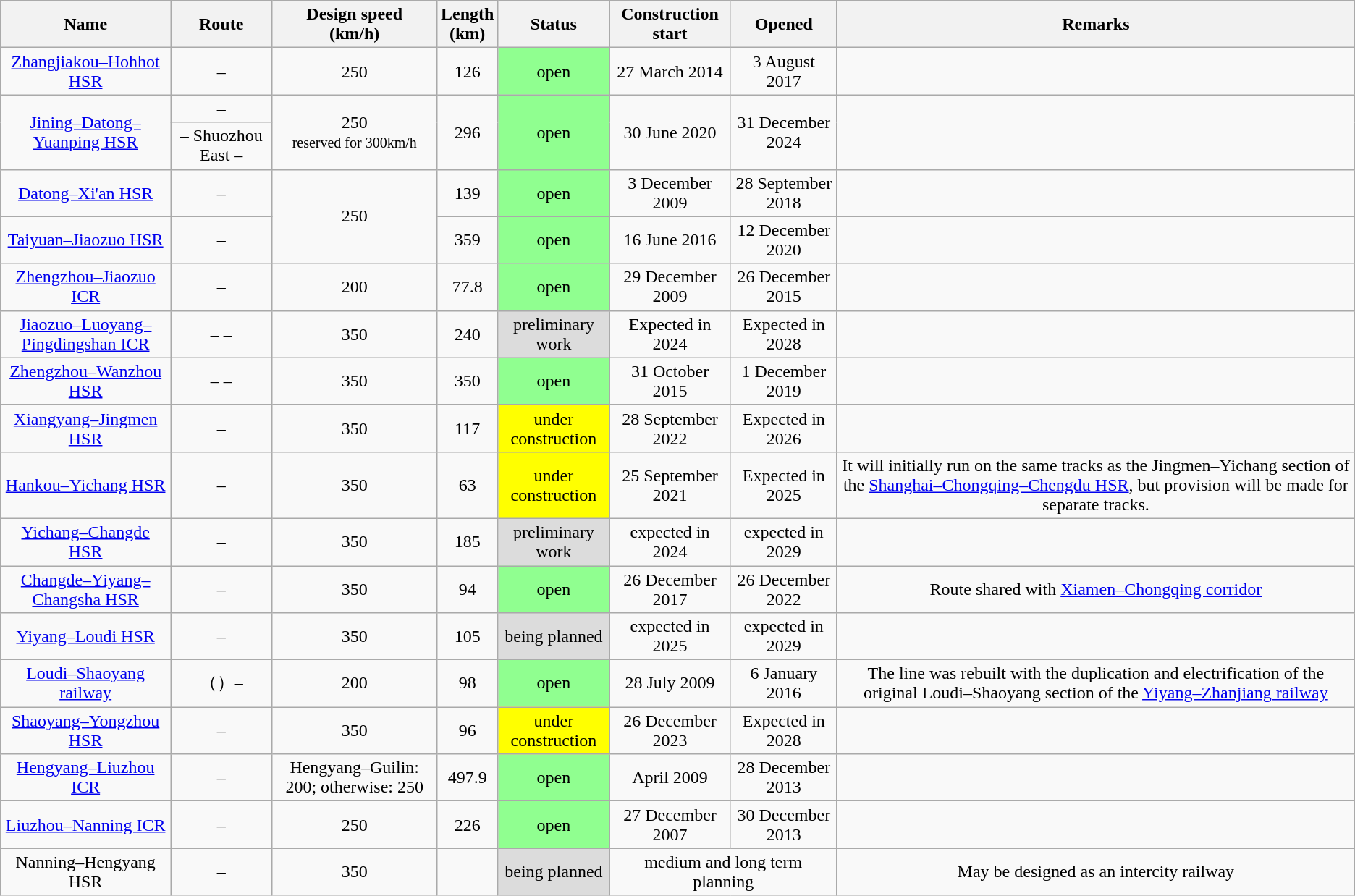<table class="wikitable" style="text-align: center;">
<tr>
<th><strong>Name</strong></th>
<th><strong>Route</strong></th>
<th><strong>Design speed<br>(km/h)</strong></th>
<th><strong>Length<br>(km)</strong></th>
<th><strong>Status</strong></th>
<th><strong>Construction start</strong></th>
<th><strong>Opened</strong></th>
<th><strong>Remarks</strong></th>
</tr>
<tr>
<td><a href='#'>Zhangjiakou–Hohhot HSR</a></td>
<td> – </td>
<td>250</td>
<td>126</td>
<td style="background:#90FF90">open</td>
<td>27 March 2014</td>
<td>3 August 2017</td>
</tr>
<tr>
<td rowspan="2"><a href='#'>Jining–Datong–Yuanping HSR</a></td>
<td> – </td>
<td rowspan="2">250<br><small>reserved for 300km/h</small></td>
<td rowspan="2">296</td>
<td rowspan="2" style="background:#90FF90">open</td>
<td rowspan="2">30 June 2020</td>
<td rowspan="2">31 December 2024</td>
<td rowspan="2"></td>
</tr>
<tr>
<td> – Shuozhou East – </td>
</tr>
<tr>
<td><a href='#'>Datong–Xi'an HSR</a></td>
<td> – </td>
<td rowspan="2">250</td>
<td>139</td>
<td style="background:#90FF90">open</td>
<td>3 December 2009</td>
<td>28 September 2018</td>
<td></td>
</tr>
<tr>
<td><a href='#'>Taiyuan–Jiaozuo HSR</a></td>
<td> – </td>
<td>359</td>
<td style="background:#90FF90">open</td>
<td>16 June 2016</td>
<td>12 December 2020</td>
<td></td>
</tr>
<tr>
<td><a href='#'>Zhengzhou–Jiaozuo ICR</a></td>
<td> – </td>
<td>200</td>
<td>77.8</td>
<td style="background:#90FF90">open</td>
<td>29 December 2009</td>
<td>26 December 2015</td>
<td></td>
</tr>
<tr>
<td><a href='#'>Jiaozuo–Luoyang–Pingdingshan ICR</a></td>
<td>  –  – </td>
<td>350</td>
<td>240</td>
<td style="background:#DCDCDC">preliminary work</td>
<td>Expected in 2024</td>
<td>Expected in 2028</td>
<td></td>
</tr>
<tr>
<td><a href='#'>Zhengzhou–Wanzhou HSR</a></td>
<td> –  – </td>
<td>350</td>
<td>350</td>
<td style="background:#90FF90">open</td>
<td>31 October 2015</td>
<td>1 December 2019</td>
<td></td>
</tr>
<tr>
<td><a href='#'>Xiangyang–Jingmen HSR</a></td>
<td> – </td>
<td>350</td>
<td>117</td>
<td style="background:#FFFF00">under construction</td>
<td>28 September 2022</td>
<td>Expected in 2026</td>
<td></td>
</tr>
<tr>
<td><a href='#'>Hankou–Yichang HSR</a></td>
<td> – </td>
<td>350</td>
<td>63</td>
<td style="background:#FFFF00">under construction</td>
<td>25 September 2021</td>
<td>Expected in 2025</td>
<td>It will initially run on the same tracks as the Jingmen–Yichang section of the <a href='#'>Shanghai–Chongqing–Chengdu HSR</a>, but provision will be made for separate tracks.</td>
</tr>
<tr>
<td><a href='#'>Yichang–Changde HSR</a></td>
<td> – </td>
<td>350</td>
<td>185</td>
<td style="background:#DCDCDC">preliminary work</td>
<td>expected in 2024</td>
<td>expected in 2029</td>
</tr>
<tr>
<td><a href='#'>Changde–Yiyang–Changsha HSR</a></td>
<td> – </td>
<td>350</td>
<td>94</td>
<td style="background:#90FF90">open</td>
<td>26 December 2017</td>
<td>26 December 2022</td>
<td>Route shared with <a href='#'>Xiamen–Chongqing corridor</a></td>
</tr>
<tr>
<td><a href='#'>Yiyang–Loudi HSR</a></td>
<td> – </td>
<td>350</td>
<td>105</td>
<td style="background:#DCDCDC">being planned</td>
<td>expected in 2025</td>
<td>expected in 2029</td>
<td></td>
</tr>
<tr>
<td><a href='#'>Loudi–Shaoyang railway</a></td>
<td>（）– </td>
<td>200</td>
<td>98</td>
<td style="background:#90FF90">open</td>
<td>28 July 2009</td>
<td>6 January 2016</td>
<td>The line was rebuilt with the duplication and electrification of the original Loudi–Shaoyang section of the <a href='#'>Yiyang–Zhanjiang railway</a></td>
</tr>
<tr>
<td><a href='#'>Shaoyang–Yongzhou HSR</a></td>
<td> – </td>
<td>350</td>
<td>96</td>
<td style="background:#FFFF00">under construction</td>
<td>26 December 2023</td>
<td>Expected in 2028</td>
<td></td>
</tr>
<tr>
<td><a href='#'>Hengyang–Liuzhou ICR</a></td>
<td> – </td>
<td>Hengyang–Guilin: 200; otherwise: 250</td>
<td>497.9</td>
<td style="background:#90FF90">open</td>
<td>April 2009</td>
<td>28 December 2013</td>
<td></td>
</tr>
<tr>
<td><a href='#'>Liuzhou–Nanning ICR</a></td>
<td> – </td>
<td>250</td>
<td>226</td>
<td style="background:#90FF90">open</td>
<td>27 December 2007</td>
<td>30 December 2013</td>
<td></td>
</tr>
<tr>
<td>Nanning–Hengyang HSR</td>
<td> – </td>
<td>350</td>
<td></td>
<td style="background:#DCDCDC">being planned</td>
<td colspan="2">medium and long term planning</td>
<td>May be designed as an intercity railway</td>
</tr>
</table>
